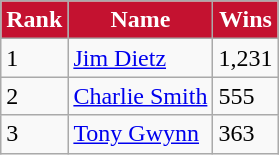<table class="wikitable">
<tr>
<th style="background: #C41230; color:white;">Rank</th>
<th style="background: #C41230; color:white;">Name</th>
<th style="background: #C41230; color:white;">Wins</th>
</tr>
<tr>
<td>1</td>
<td><a href='#'>Jim Dietz</a></td>
<td>1,231</td>
</tr>
<tr>
<td>2</td>
<td><a href='#'>Charlie Smith</a></td>
<td>555</td>
</tr>
<tr>
<td>3</td>
<td><a href='#'>Tony Gwynn</a></td>
<td>363</td>
</tr>
</table>
